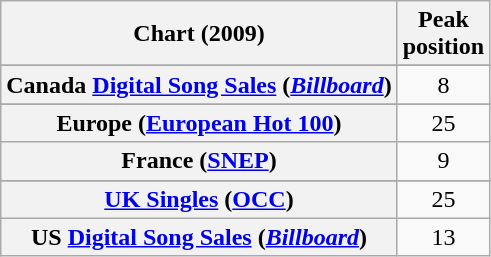<table class="wikitable sortable plainrowheaders" style="text-align:center">
<tr>
<th scope="col">Chart (2009)</th>
<th scope="col">Peak<br>position</th>
</tr>
<tr>
</tr>
<tr>
</tr>
<tr>
<th scope="row">Canada <a href='#'>Digital Song Sales</a> (<em><a href='#'>Billboard</a></em>)</th>
<td>8</td>
</tr>
<tr>
</tr>
<tr>
<th scope="row">Europe (<a href='#'>European Hot 100</a>)</th>
<td>25</td>
</tr>
<tr>
<th scope="row">France (<a href='#'>SNEP</a>)</th>
<td>9</td>
</tr>
<tr>
</tr>
<tr>
</tr>
<tr>
</tr>
<tr>
</tr>
<tr>
</tr>
<tr>
</tr>
<tr>
</tr>
<tr>
<th scope="row"><a href='#'>UK Singles</a> (<a href='#'>OCC</a>)</th>
<td>25</td>
</tr>
<tr>
<th scope="row">US <a href='#'>Digital Song Sales</a> (<em><a href='#'>Billboard</a></em>)</th>
<td>13</td>
</tr>
</table>
